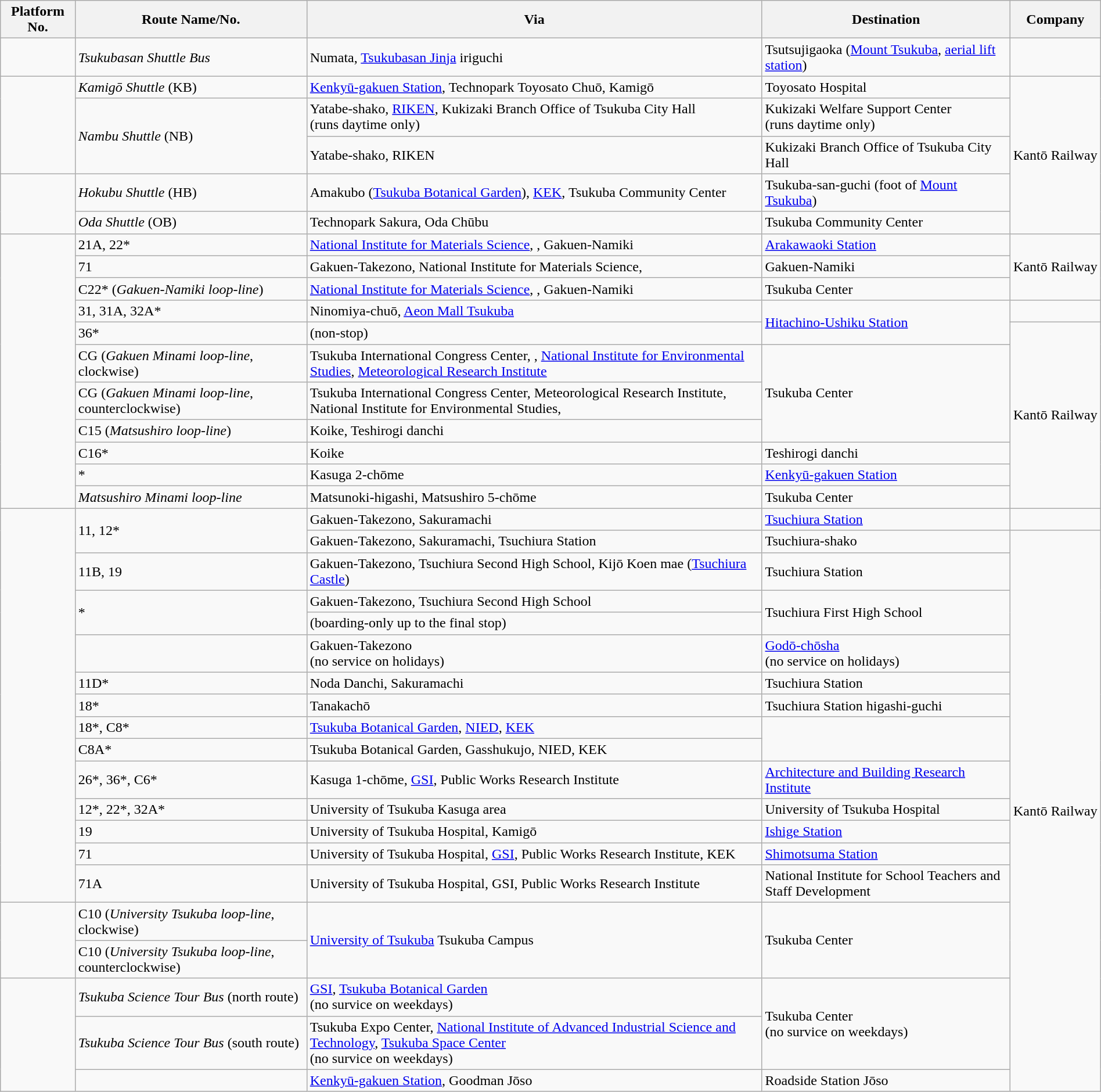<table class="wikitable" style="width:100%">
<tr>
<th>Platform No.</th>
<th>Route Name/No.</th>
<th>Via</th>
<th>Destination</th>
<th>Company</th>
</tr>
<tr>
<td></td>
<td><em>Tsukubasan Shuttle Bus</em></td>
<td>Numata, <a href='#'>Tsukubasan Jinja</a> iriguchi</td>
<td>Tsutsujigaoka (<a href='#'>Mount Tsukuba</a>, <a href='#'>aerial lift station</a>)</td>
<td></td>
</tr>
<tr>
<td rowspan="3"></td>
<td><em>Kamigō Shuttle</em> (KB)</td>
<td><a href='#'>Kenkyū-gakuen Station</a>, Technopark Toyosato Chuō, Kamigō</td>
<td>Toyosato Hospital</td>
<td rowspan="5" style="white-space:nowrap">Kantō Railway</td>
</tr>
<tr>
<td rowspan="2"><em>Nambu Shuttle</em> (NB)</td>
<td>Yatabe-shako, <a href='#'>RIKEN</a>, Kukizaki Branch Office of Tsukuba City Hall <br>(runs daytime only)</td>
<td>Kukizaki Welfare Support Center <br>(runs daytime only)</td>
</tr>
<tr>
<td>Yatabe-shako, RIKEN</td>
<td>Kukizaki Branch Office of Tsukuba City Hall</td>
</tr>
<tr>
<td rowspan="2"></td>
<td><em>Hokubu Shuttle</em> (HB)</td>
<td>Amakubo (<a href='#'>Tsukuba Botanical Garden</a>), <a href='#'>KEK</a>, Tsukuba Community Center</td>
<td>Tsukuba-san-guchi (foot of <a href='#'>Mount Tsukuba</a>)</td>
</tr>
<tr>
<td><em>Oda Shuttle</em> (OB)</td>
<td>Technopark Sakura, Oda Chūbu</td>
<td>Tsukuba Community Center</td>
</tr>
<tr>
<td rowspan="11"></td>
<td>21A, 22*</td>
<td><a href='#'>National Institute for Materials Science</a>, , Gakuen-Namiki</td>
<td><a href='#'>Arakawaoki Station</a></td>
<td rowspan="3">Kantō Railway</td>
</tr>
<tr>
<td>71</td>
<td>Gakuen-Takezono, National Institute for Materials Science, </td>
<td>Gakuen-Namiki</td>
</tr>
<tr>
<td>C22* (<em>Gakuen-Namiki loop-line</em>)</td>
<td><a href='#'>National Institute for Materials Science</a>, , Gakuen-Namiki</td>
<td>Tsukuba Center</td>
</tr>
<tr>
<td>31, 31A, 32A*</td>
<td>Ninomiya-chuō, <a href='#'>Aeon Mall Tsukuba</a></td>
<td rowspan="2"><a href='#'>Hitachino-Ushiku Station</a></td>
<td></td>
</tr>
<tr>
<td>36*</td>
<td>(non-stop)</td>
<td rowspan="7">Kantō Railway</td>
</tr>
<tr>
<td rowspan="1">CG (<em>Gakuen Minami loop-line</em>, clockwise)</td>
<td>Tsukuba International Congress Center, , <a href='#'>National Institute for Environmental Studies</a>, <a href='#'>Meteorological Research Institute</a></td>
<td rowspan="3">Tsukuba Center</td>
</tr>
<tr>
<td rowspan="1">CG (<em>Gakuen Minami loop-line</em>, counterclockwise)</td>
<td>Tsukuba International Congress Center, Meteorological Research Institute, National Institute for Environmental Studies, </td>
</tr>
<tr>
<td>C15 (<em>Matsushiro loop-line</em>)</td>
<td>Koike, Teshirogi danchi</td>
</tr>
<tr>
<td>C16*</td>
<td>Koike</td>
<td>Teshirogi danchi</td>
</tr>
<tr>
<td>*</td>
<td>Kasuga 2-chōme</td>
<td><a href='#'>Kenkyū-gakuen Station</a></td>
</tr>
<tr>
<td><em>Matsushiro Minami loop-line</em></td>
<td>Matsunoki-higashi, Matsushiro 5-chōme</td>
<td>Tsukuba Center</td>
</tr>
<tr>
<td rowspan="15"></td>
<td rowspan="2">11, 12*</td>
<td>Gakuen-Takezono, Sakuramachi</td>
<td><a href='#'>Tsuchiura Station</a></td>
<td></td>
</tr>
<tr>
<td>Gakuen-Takezono, Sakuramachi, Tsuchiura Station</td>
<td>Tsuchiura-shako</td>
<td rowspan="19">Kantō Railway</td>
</tr>
<tr>
<td>11B, 19</td>
<td>Gakuen-Takezono, Tsuchiura Second High School, Kijō Koen mae (<a href='#'>Tsuchiura Castle</a>)</td>
<td>Tsuchiura Station</td>
</tr>
<tr>
<td rowspan="2">*</td>
<td>Gakuen-Takezono, Tsuchiura Second High School</td>
<td rowspan="2">Tsuchiura First High School</td>
</tr>
<tr>
<td>(boarding-only up to the final stop)</td>
</tr>
<tr>
<td></td>
<td>Gakuen-Takezono <br>(no service on holidays)</td>
<td><a href='#'>Godō-chōsha</a> <br>(no service on holidays)</td>
</tr>
<tr>
<td>11D*</td>
<td>Noda Danchi, Sakuramachi</td>
<td>Tsuchiura Station</td>
</tr>
<tr>
<td>18*</td>
<td>Tanakachō</td>
<td>Tsuchiura Station higashi-guchi</td>
</tr>
<tr>
<td>18*, C8*</td>
<td><a href='#'>Tsukuba Botanical Garden</a>, <a href='#'>NIED</a>, <a href='#'>KEK</a></td>
<td rowspan="2"></td>
</tr>
<tr>
<td>C8A*</td>
<td>Tsukuba Botanical Garden, Gasshukujo, NIED, KEK</td>
</tr>
<tr>
<td>26*, 36*, C6*</td>
<td>Kasuga 1-chōme, <a href='#'>GSI</a>, Public Works Research Institute</td>
<td><a href='#'>Architecture and Building Research Institute</a></td>
</tr>
<tr>
<td>12*, 22*, 32A*</td>
<td>University of Tsukuba Kasuga area</td>
<td>University of Tsukuba Hospital</td>
</tr>
<tr>
<td>19</td>
<td>University of Tsukuba Hospital, Kamigō</td>
<td><a href='#'>Ishige Station</a></td>
</tr>
<tr>
<td>71</td>
<td>University of Tsukuba Hospital, <a href='#'>GSI</a>, Public Works Research Institute, KEK</td>
<td><a href='#'>Shimotsuma Station</a></td>
</tr>
<tr>
<td>71A</td>
<td>University of Tsukuba Hospital, GSI, Public Works Research Institute</td>
<td>National Institute for School Teachers and Staff Development</td>
</tr>
<tr>
<td rowspan="2"></td>
<td>C10 (<em>University Tsukuba loop-line</em>, clockwise)</td>
<td rowspan="2"><a href='#'>University of Tsukuba</a> Tsukuba Campus</td>
<td rowspan="2">Tsukuba Center</td>
</tr>
<tr>
<td>C10 (<em>University Tsukuba loop-line</em>, counterclockwise)</td>
</tr>
<tr>
<td rowspan="3"></td>
<td><em>Tsukuba Science Tour Bus</em> (north route)</td>
<td><a href='#'>GSI</a>, <a href='#'>Tsukuba Botanical Garden</a><br>(no survice on weekdays)</td>
<td rowspan="2">Tsukuba Center<br>(no survice on weekdays)</td>
</tr>
<tr>
<td><em>Tsukuba Science Tour Bus</em> (south route)</td>
<td>Tsukuba Expo Center, <a href='#'>National Institute of Advanced Industrial Science and Technology</a>, <a href='#'>Tsukuba Space Center</a><br>(no survice on weekdays)</td>
</tr>
<tr>
<td></td>
<td><a href='#'>Kenkyū-gakuen Station</a>, Goodman Jōso</td>
<td>Roadside Station Jōso</td>
</tr>
</table>
